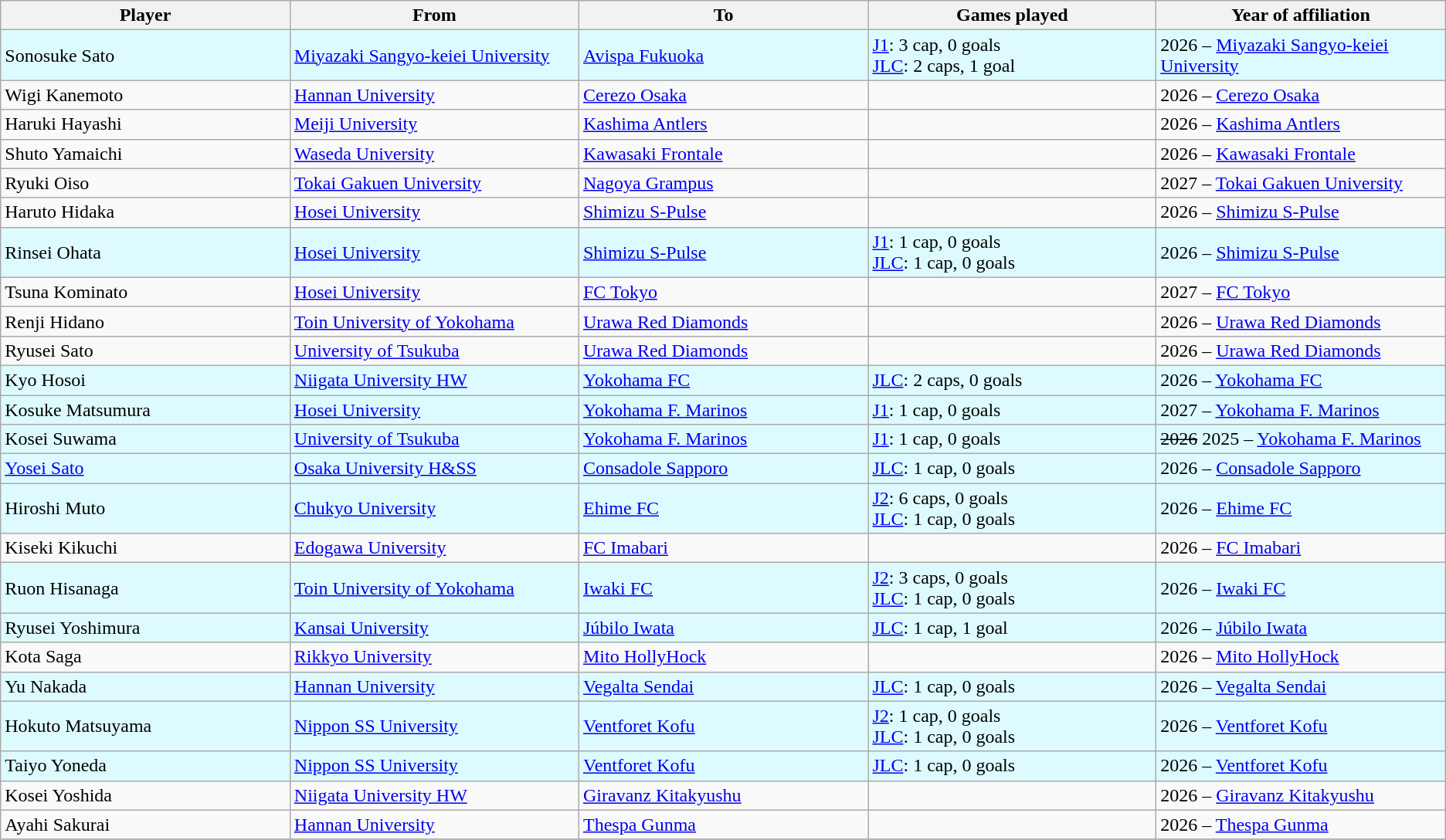<table class="wikitable sortable mw-collapsible" style="text-align:left;">
<tr>
<th width=250px>Player</th>
<th width=250px>From</th>
<th width=250px>To</th>
<th width=250px>Games played</th>
<th width=250px>Year of affiliation</th>
</tr>
<tr style="background:#DDFBFF;">
<td>Sonosuke Sato</td>
<td><a href='#'>Miyazaki Sangyo-keiei University</a></td>
<td><a href='#'>Avispa Fukuoka</a></td>
<td><a href='#'>J1</a>: 3 cap, 0 goals<br><a href='#'>JLC</a>: 2 caps, 1 goal</td>
<td>2026 – <a href='#'>Miyazaki Sangyo-keiei University</a></td>
</tr>
<tr>
<td>Wigi Kanemoto</td>
<td><a href='#'>Hannan University</a></td>
<td><a href='#'>Cerezo Osaka</a></td>
<td></td>
<td>2026 – <a href='#'>Cerezo Osaka</a></td>
</tr>
<tr>
<td>Haruki Hayashi</td>
<td><a href='#'>Meiji University</a></td>
<td><a href='#'>Kashima Antlers</a></td>
<td></td>
<td>2026 – <a href='#'>Kashima Antlers</a></td>
</tr>
<tr>
<td>Shuto Yamaichi</td>
<td><a href='#'>Waseda University</a></td>
<td><a href='#'>Kawasaki Frontale</a></td>
<td></td>
<td>2026 – <a href='#'>Kawasaki Frontale</a></td>
</tr>
<tr>
<td>Ryuki Oiso</td>
<td><a href='#'>Tokai Gakuen University</a></td>
<td><a href='#'>Nagoya Grampus</a></td>
<td></td>
<td>2027 – <a href='#'>Tokai Gakuen University</a></td>
</tr>
<tr>
<td>Haruto Hidaka</td>
<td><a href='#'>Hosei University</a></td>
<td><a href='#'>Shimizu S-Pulse</a></td>
<td></td>
<td>2026 – <a href='#'>Shimizu S-Pulse</a></td>
</tr>
<tr style="background:#DDFBFF;">
<td>Rinsei Ohata</td>
<td><a href='#'>Hosei University</a></td>
<td><a href='#'>Shimizu S-Pulse</a></td>
<td><a href='#'>J1</a>: 1 cap, 0 goals<br> <a href='#'>JLC</a>: 1 cap, 0 goals</td>
<td>2026 – <a href='#'>Shimizu S-Pulse</a></td>
</tr>
<tr>
<td>Tsuna Kominato</td>
<td><a href='#'>Hosei University</a></td>
<td><a href='#'>FC Tokyo</a></td>
<td></td>
<td>2027 – <a href='#'>FC Tokyo</a></td>
</tr>
<tr>
<td>Renji Hidano</td>
<td><a href='#'>Toin University of Yokohama</a></td>
<td><a href='#'>Urawa Red Diamonds</a></td>
<td></td>
<td>2026 – <a href='#'>Urawa Red Diamonds</a></td>
</tr>
<tr>
<td>Ryusei Sato</td>
<td><a href='#'>University of Tsukuba</a></td>
<td><a href='#'>Urawa Red Diamonds</a></td>
<td></td>
<td>2026 – <a href='#'>Urawa Red Diamonds</a></td>
</tr>
<tr style="background:#DDFBFF;">
<td>Kyo Hosoi</td>
<td><a href='#'>Niigata University HW</a></td>
<td><a href='#'>Yokohama FC</a></td>
<td><a href='#'>JLC</a>: 2 caps, 0 goals</td>
<td>2026 – <a href='#'>Yokohama FC</a></td>
</tr>
<tr style="background:#DDFBFF;">
<td>Kosuke Matsumura</td>
<td><a href='#'>Hosei University</a></td>
<td><a href='#'>Yokohama F. Marinos</a></td>
<td><a href='#'>J1</a>: 1 cap, 0 goals</td>
<td>2027 – <a href='#'>Yokohama F. Marinos</a></td>
</tr>
<tr style="background:#DDFBFF;">
<td>Kosei Suwama</td>
<td><a href='#'>University of Tsukuba</a></td>
<td><a href='#'>Yokohama F. Marinos</a></td>
<td><a href='#'>J1</a>: 1 cap, 0 goals</td>
<td><s>2026</s> 2025 – <a href='#'>Yokohama F. Marinos</a></td>
</tr>
<tr style="background:#DDFBFF;">
<td><a href='#'>Yosei Sato</a></td>
<td><a href='#'>Osaka University H&SS</a></td>
<td><a href='#'>Consadole Sapporo</a></td>
<td><a href='#'>JLC</a>: 1 cap, 0 goals</td>
<td>2026 – <a href='#'>Consadole Sapporo</a></td>
</tr>
<tr style="background:#DDFBFF;">
<td>Hiroshi Muto</td>
<td><a href='#'>Chukyo University</a></td>
<td><a href='#'>Ehime FC</a></td>
<td><a href='#'>J2</a>: 6 caps, 0 goals<br><a href='#'>JLC</a>: 1 cap, 0 goals</td>
<td>2026 – <a href='#'>Ehime FC</a></td>
</tr>
<tr>
<td>Kiseki Kikuchi</td>
<td><a href='#'>Edogawa University</a></td>
<td><a href='#'>FC Imabari</a></td>
<td></td>
<td>2026 – <a href='#'>FC Imabari</a></td>
</tr>
<tr style="background:#DDFBFF;">
<td>Ruon Hisanaga</td>
<td><a href='#'>Toin University of Yokohama</a></td>
<td><a href='#'>Iwaki FC</a></td>
<td><a href='#'>J2</a>: 3 caps, 0 goals<br><a href='#'>JLC</a>: 1 cap, 0 goals</td>
<td>2026 – <a href='#'>Iwaki FC</a></td>
</tr>
<tr style="background:#DDFBFF;">
<td>Ryusei Yoshimura</td>
<td><a href='#'>Kansai University</a></td>
<td><a href='#'>Júbilo Iwata</a></td>
<td><a href='#'>JLC</a>: 1 cap, 1 goal</td>
<td>2026 – <a href='#'>Júbilo Iwata</a></td>
</tr>
<tr>
<td>Kota Saga</td>
<td><a href='#'>Rikkyo University</a></td>
<td><a href='#'>Mito HollyHock</a></td>
<td></td>
<td>2026 – <a href='#'>Mito HollyHock</a></td>
</tr>
<tr style="background:#DDFBFF;">
<td>Yu Nakada</td>
<td><a href='#'>Hannan University</a></td>
<td><a href='#'>Vegalta Sendai</a></td>
<td><a href='#'>JLC</a>: 1 cap, 0 goals</td>
<td>2026 – <a href='#'>Vegalta Sendai</a></td>
</tr>
<tr style="background:#DDFBFF;">
<td>Hokuto Matsuyama</td>
<td><a href='#'>Nippon SS University</a></td>
<td><a href='#'>Ventforet Kofu</a></td>
<td><a href='#'>J2</a>: 1 cap, 0 goals<br><a href='#'>JLC</a>: 1 cap, 0 goals</td>
<td>2026 – <a href='#'>Ventforet Kofu</a></td>
</tr>
<tr style="background:#DDFBFF;">
<td>Taiyo Yoneda</td>
<td><a href='#'>Nippon SS University</a></td>
<td><a href='#'>Ventforet Kofu</a></td>
<td><a href='#'>JLC</a>: 1 cap, 0 goals</td>
<td>2026 – <a href='#'>Ventforet Kofu</a></td>
</tr>
<tr>
<td>Kosei Yoshida</td>
<td><a href='#'>Niigata University HW</a></td>
<td><a href='#'>Giravanz Kitakyushu</a></td>
<td></td>
<td>2026 – <a href='#'>Giravanz Kitakyushu</a></td>
</tr>
<tr>
<td>Ayahi Sakurai</td>
<td><a href='#'>Hannan University</a></td>
<td><a href='#'>Thespa Gunma</a></td>
<td></td>
<td>2026 – <a href='#'>Thespa Gunma</a></td>
</tr>
<tr>
</tr>
</table>
